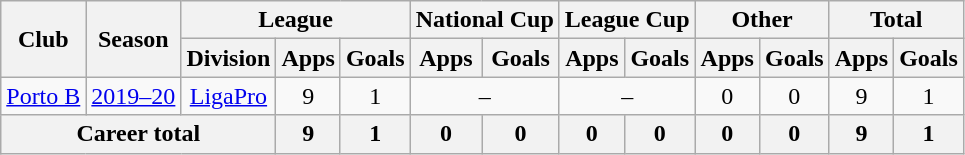<table class="wikitable" style="text-align: center">
<tr>
<th rowspan="2">Club</th>
<th rowspan="2">Season</th>
<th colspan="3">League</th>
<th colspan="2">National Cup</th>
<th colspan="2">League Cup</th>
<th colspan="2">Other</th>
<th colspan="2">Total</th>
</tr>
<tr>
<th>Division</th>
<th>Apps</th>
<th>Goals</th>
<th>Apps</th>
<th>Goals</th>
<th>Apps</th>
<th>Goals</th>
<th>Apps</th>
<th>Goals</th>
<th>Apps</th>
<th>Goals</th>
</tr>
<tr>
<td><a href='#'>Porto B</a></td>
<td><a href='#'>2019–20</a></td>
<td><a href='#'>LigaPro</a></td>
<td>9</td>
<td>1</td>
<td colspan="2">–</td>
<td colspan="2">–</td>
<td>0</td>
<td>0</td>
<td>9</td>
<td>1</td>
</tr>
<tr>
<th colspan="3"><strong>Career total</strong></th>
<th>9</th>
<th>1</th>
<th>0</th>
<th>0</th>
<th>0</th>
<th>0</th>
<th>0</th>
<th>0</th>
<th>9</th>
<th>1</th>
</tr>
</table>
